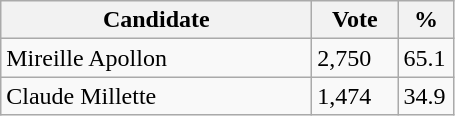<table class="wikitable">
<tr>
<th bgcolor="#DDDDFF" width="200px">Candidate</th>
<th bgcolor="#DDDDFF" width="50px">Vote</th>
<th bgcolor="#DDDDFF" width="30px">%</th>
</tr>
<tr>
<td>Mireille Apollon</td>
<td>2,750</td>
<td>65.1</td>
</tr>
<tr>
<td>Claude Millette</td>
<td>1,474</td>
<td>34.9</td>
</tr>
</table>
